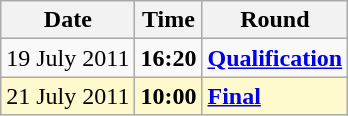<table class="wikitable">
<tr>
<th>Date</th>
<th>Time</th>
<th>Round</th>
</tr>
<tr>
<td>19 July 2011</td>
<td><strong>16:20</strong></td>
<td><strong><a href='#'>Qualification</a></strong></td>
</tr>
<tr style=background:lemonchiffon>
<td>21 July 2011</td>
<td><strong>10:00</strong></td>
<td><strong><a href='#'>Final</a></strong></td>
</tr>
</table>
